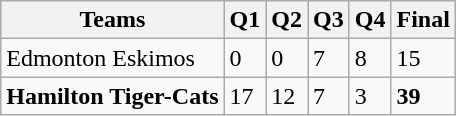<table class="wikitable">
<tr>
<th>Teams</th>
<th>Q1</th>
<th>Q2</th>
<th>Q3</th>
<th>Q4</th>
<th>Final</th>
</tr>
<tr>
<td>Edmonton Eskimos</td>
<td>0</td>
<td>0</td>
<td>7</td>
<td>8</td>
<td>15</td>
</tr>
<tr>
<td><strong>Hamilton Tiger-Cats</strong></td>
<td>17</td>
<td>12</td>
<td>7</td>
<td>3</td>
<td><strong>39</strong></td>
</tr>
</table>
